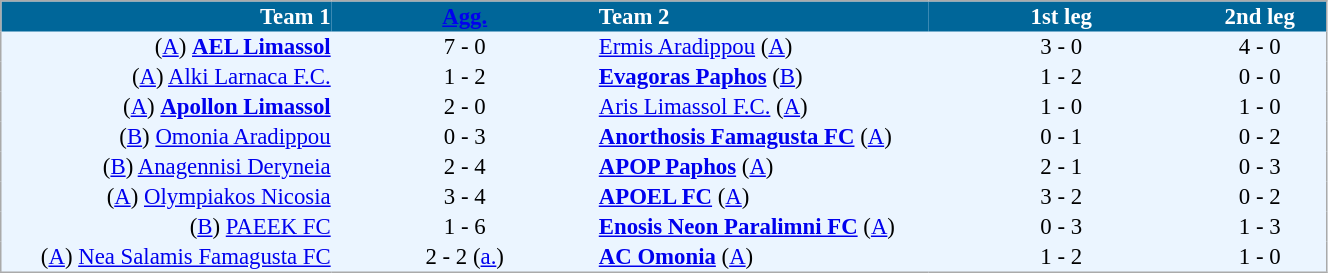<table cellspacing="0" style="background: #EBF5FF; border: 1px #aaa solid; border-collapse: collapse; font-size: 95%;" width=70%>
<tr bgcolor=#006699 style="color:white;">
<th width=25% align="right">Team 1</th>
<th width=20% align="center"><a href='#'>Agg.</a></th>
<th width=25% align="left">Team 2</th>
<th width=20% align="center">1st leg</th>
<th width=20% align="center">2nd leg</th>
</tr>
<tr>
<td align=right>(<a href='#'>A</a>) <strong><a href='#'>AEL Limassol</a></strong></td>
<td align=center>7 - 0</td>
<td align=left><a href='#'>Ermis Aradippou</a> (<a href='#'>A</a>)</td>
<td align=center>3 - 0</td>
<td align=center>4 - 0</td>
</tr>
<tr>
<td align=right>(<a href='#'>A</a>) <a href='#'>Alki Larnaca F.C.</a></td>
<td align=center>1 - 2</td>
<td align=left><strong><a href='#'>Evagoras Paphos</a></strong> (<a href='#'>B</a>)</td>
<td align=center>1 - 2</td>
<td align=center>0 - 0</td>
</tr>
<tr>
<td align=right>(<a href='#'>A</a>) <strong><a href='#'>Apollon Limassol</a></strong></td>
<td align=center>2 - 0</td>
<td align=left><a href='#'>Aris Limassol F.C.</a> (<a href='#'>A</a>)</td>
<td align=center>1 - 0</td>
<td align=center>1 - 0</td>
</tr>
<tr>
<td align=right>(<a href='#'>B</a>) <a href='#'>Omonia Aradippou</a></td>
<td align=center>0 - 3</td>
<td align=left><strong><a href='#'>Anorthosis Famagusta FC</a></strong> (<a href='#'>A</a>)</td>
<td align=center>0 - 1</td>
<td align=center>0 - 2</td>
</tr>
<tr>
<td align=right>(<a href='#'>B</a>) <a href='#'>Anagennisi Deryneia</a></td>
<td align=center>2 - 4</td>
<td align=left><strong><a href='#'>APOP Paphos</a></strong> (<a href='#'>A</a>)</td>
<td align=center>2 - 1</td>
<td align=center>0 - 3</td>
</tr>
<tr>
<td align=right>(<a href='#'>A</a>) <a href='#'>Olympiakos Nicosia</a></td>
<td align=center>3 - 4</td>
<td align=left><strong><a href='#'>APOEL FC</a></strong> (<a href='#'>A</a>)</td>
<td align=center>3 - 2</td>
<td align=center>0 - 2</td>
</tr>
<tr>
<td align=right>(<a href='#'>B</a>) <a href='#'>PAEEK FC</a></td>
<td align=center>1 - 6</td>
<td align=left><strong><a href='#'>Enosis Neon Paralimni FC</a></strong> (<a href='#'>A</a>)</td>
<td align=center>0 - 3</td>
<td align=center>1 - 3</td>
</tr>
<tr>
<td align=right>(<a href='#'>A</a>) <a href='#'>Nea Salamis Famagusta FC</a></td>
<td align=center>2 - 2 (<a href='#'>a.</a>)</td>
<td align=left><strong><a href='#'>AC Omonia</a></strong> (<a href='#'>A</a>)</td>
<td align=center>1 - 2</td>
<td align=center>1 - 0</td>
</tr>
<tr>
</tr>
</table>
